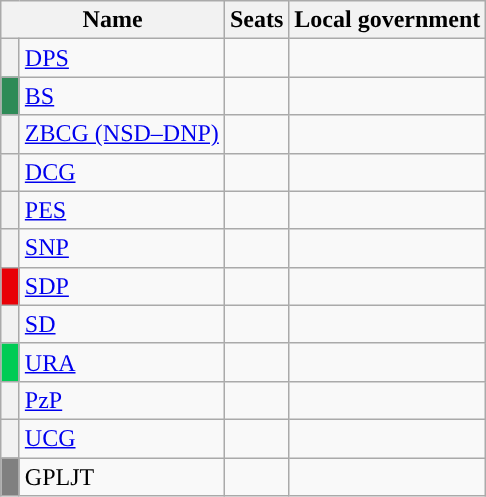<table class="wikitable">
<tr>
<th colspan=2>Name</th>
<th>Seats</th>
<th>Local government</th>
</tr>
<tr>
<th style="background-color: "></th>
<td><a href='#'>DPS</a></td>
<td></td>
<td></td>
</tr>
<tr>
<th style="background-color: #2E8B57;"></th>
<td><a href='#'>BS</a></td>
<td></td>
<td></td>
</tr>
<tr>
<th style="background-color:"></th>
<td><a href='#'>ZBCG (NSD–DNP)</a></td>
<td></td>
<td></td>
</tr>
<tr>
<th style="background:"></th>
<td><a href='#'>DCG</a></td>
<td></td>
<td></td>
</tr>
<tr>
<th style="background:"></th>
<td><a href='#'>PES</a></td>
<td></td>
<td></td>
</tr>
<tr>
<th style="background-color: "></th>
<td><a href='#'>SNP</a></td>
<td></td>
<td></td>
</tr>
<tr>
<th style="background-color: #e90007;"></th>
<td><a href='#'>SDP</a></td>
<td></td>
<td></td>
</tr>
<tr>
<th style="background:"></th>
<td><a href='#'>SD</a></td>
<td></td>
<td></td>
</tr>
<tr>
<th style="background-color: #00cc55;"></th>
<td><a href='#'>URA</a></td>
<td></td>
<td></td>
</tr>
<tr>
<th style="background-color:"></th>
<td><a href='#'>PzP</a></td>
<td></td>
<td></td>
</tr>
<tr>
<th style="background:"></th>
<td><a href='#'>UCG</a></td>
<td></td>
<td></td>
</tr>
<tr>
<th style="width:5px; background:gray;"></th>
<td>GPLJT</td>
<td></td>
<td></td>
</tr>
</table>
